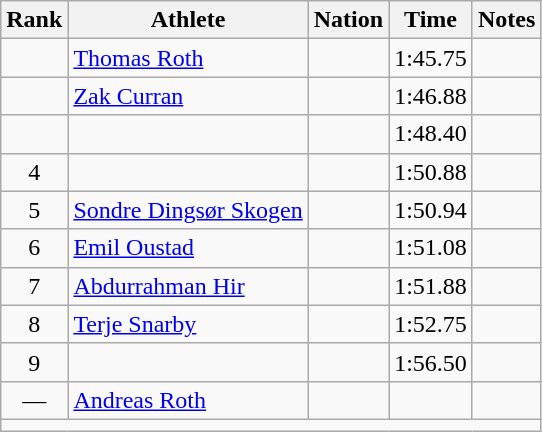<table class="wikitable sortable" style="text-align:center;">
<tr>
<th scope="col" style="width: 10px;">Rank</th>
<th scope="col">Athlete</th>
<th scope="col">Nation</th>
<th scope="col">Time</th>
<th scope="col">Notes</th>
</tr>
<tr>
<td></td>
<td align=left><a href='#'>Thomas Roth</a></td>
<td align=left></td>
<td>1:45.75</td>
<td></td>
</tr>
<tr>
<td></td>
<td align=left><a href='#'>Zak Curran</a></td>
<td align=left></td>
<td>1:46.88</td>
<td></td>
</tr>
<tr>
<td></td>
<td align=left></td>
<td align=left></td>
<td>1:48.40</td>
<td></td>
</tr>
<tr>
<td>4</td>
<td align=left></td>
<td align=left></td>
<td>1:50.88</td>
<td></td>
</tr>
<tr>
<td>5</td>
<td align=left><a href='#'>Sondre Dingsør Skogen</a></td>
<td align=left></td>
<td>1:50.94</td>
<td></td>
</tr>
<tr>
<td>6</td>
<td align=left><a href='#'>Emil Oustad</a></td>
<td align=left></td>
<td>1:51.08</td>
<td></td>
</tr>
<tr>
<td>7</td>
<td align=left><a href='#'>Abdurrahman Hir</a></td>
<td align=left></td>
<td>1:51.88</td>
<td></td>
</tr>
<tr>
<td>8</td>
<td align=left><a href='#'>Terje Snarby</a></td>
<td align=left></td>
<td>1:52.75</td>
<td></td>
</tr>
<tr>
<td>9</td>
<td align=left></td>
<td align=left></td>
<td>1:56.50</td>
<td></td>
</tr>
<tr>
<td>—</td>
<td align=left><a href='#'>Andreas Roth</a></td>
<td align=left></td>
<td></td>
<td></td>
</tr>
<tr class="sortbottom">
<td colspan="5"></td>
</tr>
</table>
